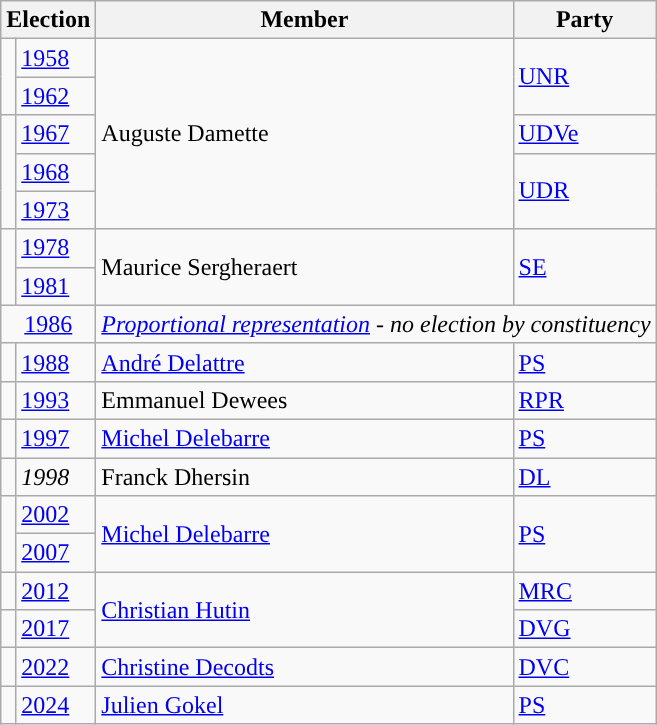<table class="wikitable">
<tr>
<th colspan="2">Election</th>
<th>Member</th>
<th>Party</th>
</tr>
<tr>
<td rowspan="2" style="color:inherit;background-color: "></td>
<td><a href='#'>1958</a></td>
<td rowspan="5">Auguste Damette</td>
<td rowspan="2"><a href='#'>UNR</a></td>
</tr>
<tr>
<td><a href='#'>1962</a></td>
</tr>
<tr>
<td rowspan="3" style="color:inherit;background-color: "></td>
<td><a href='#'>1967</a></td>
<td><a href='#'>UDVe</a></td>
</tr>
<tr>
<td><a href='#'>1968</a></td>
<td rowspan="2"><a href='#'>UDR</a></td>
</tr>
<tr>
<td><a href='#'>1973</a></td>
</tr>
<tr>
<td rowspan="2" style="color:inherit;background-color: "></td>
<td><a href='#'>1978</a></td>
<td rowspan="2">Maurice Sergheraert</td>
<td rowspan="2"><a href='#'>SE</a></td>
</tr>
<tr>
<td><a href='#'>1981</a></td>
</tr>
<tr>
<td colspan="2" align="center"><a href='#'>1986</a></td>
<td colspan="2"><em><a href='#'>Proportional representation</a> - no election by constituency</em></td>
</tr>
<tr>
<td style="color:inherit;background-color: "></td>
<td><a href='#'>1988</a></td>
<td><a href='#'>André Delattre</a></td>
<td><a href='#'>PS</a></td>
</tr>
<tr>
<td style="color:inherit;background-color: "></td>
<td><a href='#'>1993</a></td>
<td>Emmanuel Dewees</td>
<td><a href='#'>RPR</a></td>
</tr>
<tr>
<td style="color:inherit;background-color: "></td>
<td><a href='#'>1997</a></td>
<td><a href='#'>Michel Delebarre</a></td>
<td><a href='#'>PS</a></td>
</tr>
<tr>
<td style="color:inherit;background-color: "></td>
<td><em>1998</em></td>
<td>Franck Dhersin</td>
<td><a href='#'>DL</a></td>
</tr>
<tr>
<td rowspan="2" style="color:inherit;background-color: "></td>
<td><a href='#'>2002</a></td>
<td rowspan="2"><a href='#'>Michel Delebarre</a></td>
<td rowspan="2"><a href='#'>PS</a></td>
</tr>
<tr>
<td><a href='#'>2007</a></td>
</tr>
<tr>
<td style="color:inherit;background-color: "></td>
<td><a href='#'>2012</a></td>
<td rowspan=2><a href='#'>Christian Hutin</a></td>
<td><a href='#'>MRC</a></td>
</tr>
<tr>
<td style="color:inherit;background-color: "></td>
<td><a href='#'>2017</a></td>
<td><a href='#'>DVG</a></td>
</tr>
<tr>
<td style="color:inherit;background-color: "></td>
<td><a href='#'>2022</a></td>
<td><a href='#'>Christine Decodts</a></td>
<td><a href='#'>DVC</a></td>
</tr>
<tr>
<td style="color:inherit;background-color: "></td>
<td><a href='#'>2024</a></td>
<td><a href='#'>Julien Gokel</a></td>
<td><a href='#'>PS</a></td>
</tr>
</table>
